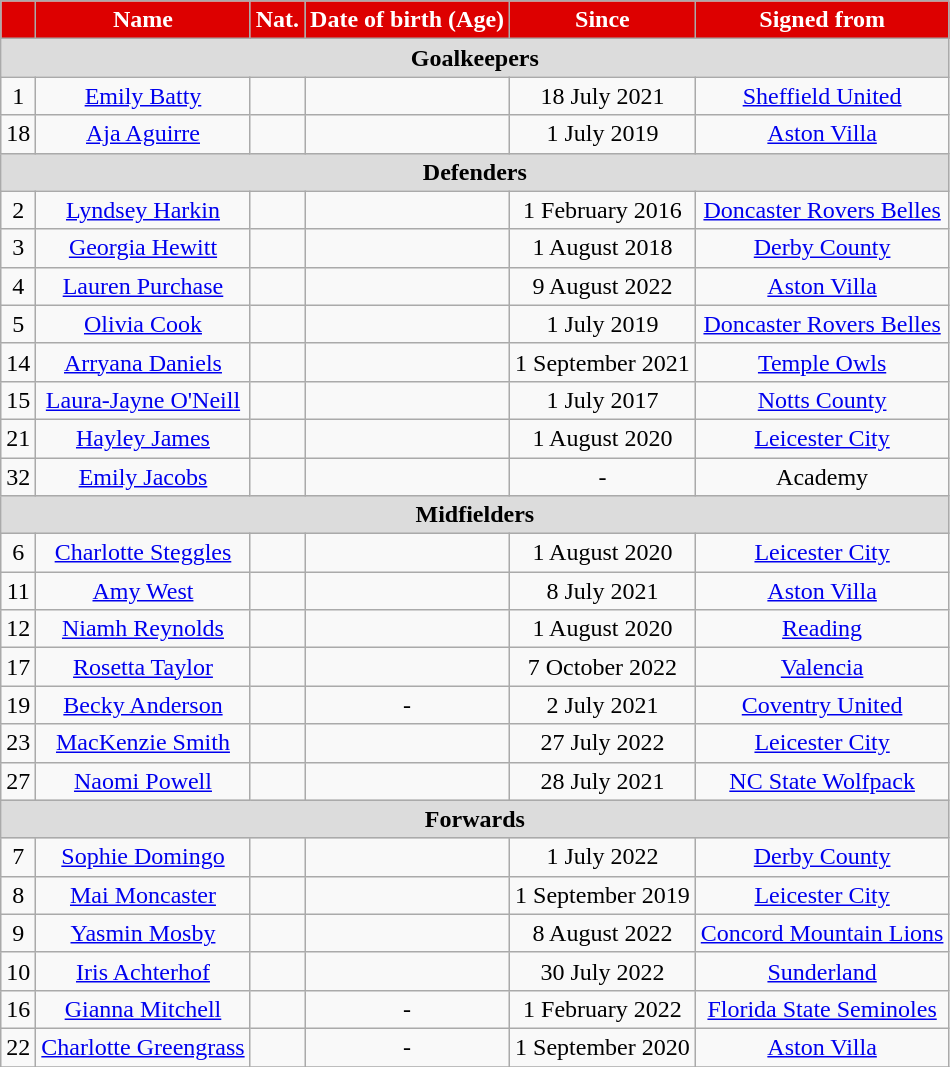<table class="wikitable" style="text-align:center;">
<tr>
<th style="background:#DD0000; color:white; text-align:center;"></th>
<th style="background:#DD0000; color:white; text-align:center;">Name</th>
<th style="background:#DD0000; color:white; text-align:center;">Nat.</th>
<th style="background:#DD0000; color:white; text-align:center;">Date of birth (Age)</th>
<th style="background:#DD0000; color:white; text-align:center;">Since</th>
<th style="background:#DD0000; color:white; text-align:center;">Signed from</th>
</tr>
<tr>
<th colspan="6" style="background:#dcdcdc; text-align:center;">Goalkeepers</th>
</tr>
<tr>
<td>1</td>
<td><a href='#'>Emily Batty</a></td>
<td></td>
<td></td>
<td>18 July 2021</td>
<td> <a href='#'>Sheffield United</a></td>
</tr>
<tr>
<td>18</td>
<td><a href='#'>Aja Aguirre</a></td>
<td></td>
<td></td>
<td>1 July 2019</td>
<td> <a href='#'>Aston Villa</a></td>
</tr>
<tr>
<th colspan="7" style="background:#dcdcdc; text-align:center;">Defenders</th>
</tr>
<tr>
<td>2</td>
<td><a href='#'>Lyndsey Harkin</a></td>
<td></td>
<td></td>
<td>1 February 2016</td>
<td> <a href='#'>Doncaster Rovers Belles</a></td>
</tr>
<tr>
<td>3</td>
<td><a href='#'>Georgia Hewitt</a></td>
<td></td>
<td></td>
<td>1 August 2018</td>
<td> <a href='#'>Derby County</a></td>
</tr>
<tr>
<td>4</td>
<td><a href='#'>Lauren Purchase</a></td>
<td></td>
<td></td>
<td>9 August 2022</td>
<td> <a href='#'>Aston Villa</a></td>
</tr>
<tr>
<td>5</td>
<td><a href='#'>Olivia Cook</a></td>
<td></td>
<td></td>
<td>1 July 2019</td>
<td> <a href='#'>Doncaster Rovers Belles</a></td>
</tr>
<tr>
<td>14</td>
<td><a href='#'>Arryana Daniels</a></td>
<td></td>
<td></td>
<td>1 September 2021</td>
<td> <a href='#'>Temple Owls</a></td>
</tr>
<tr>
<td>15</td>
<td><a href='#'>Laura-Jayne O'Neill</a></td>
<td></td>
<td></td>
<td>1 July 2017</td>
<td> <a href='#'>Notts County</a></td>
</tr>
<tr>
<td>21</td>
<td><a href='#'>Hayley James</a></td>
<td></td>
<td></td>
<td>1 August 2020</td>
<td> <a href='#'>Leicester City</a></td>
</tr>
<tr>
<td>32</td>
<td><a href='#'>Emily Jacobs</a></td>
<td></td>
<td></td>
<td>-</td>
<td>Academy</td>
</tr>
<tr>
<th colspan="8" style="background:#dcdcdc; text-align:center;">Midfielders</th>
</tr>
<tr>
<td>6</td>
<td><a href='#'>Charlotte Steggles</a></td>
<td></td>
<td></td>
<td>1 August 2020</td>
<td> <a href='#'>Leicester City</a></td>
</tr>
<tr>
<td>11</td>
<td><a href='#'>Amy West</a></td>
<td></td>
<td></td>
<td>8 July 2021</td>
<td> <a href='#'>Aston Villa</a></td>
</tr>
<tr>
<td>12</td>
<td><a href='#'>Niamh Reynolds</a></td>
<td></td>
<td></td>
<td>1 August 2020</td>
<td> <a href='#'>Reading</a></td>
</tr>
<tr>
<td>17</td>
<td><a href='#'>Rosetta Taylor</a></td>
<td></td>
<td></td>
<td>7 October 2022</td>
<td> <a href='#'>Valencia</a></td>
</tr>
<tr>
<td>19</td>
<td><a href='#'>Becky Anderson</a></td>
<td></td>
<td>-</td>
<td>2 July 2021</td>
<td> <a href='#'>Coventry United</a></td>
</tr>
<tr>
<td>23</td>
<td><a href='#'>MacKenzie Smith</a></td>
<td></td>
<td></td>
<td>27 July 2022</td>
<td> <a href='#'>Leicester City</a></td>
</tr>
<tr>
<td>27</td>
<td><a href='#'>Naomi Powell</a></td>
<td></td>
<td></td>
<td>28 July 2021</td>
<td> <a href='#'>NC State Wolfpack</a></td>
</tr>
<tr>
<th colspan="8" style="background:#dcdcdc; text-align:center;">Forwards</th>
</tr>
<tr>
<td>7</td>
<td><a href='#'>Sophie Domingo</a></td>
<td></td>
<td></td>
<td>1 July 2022</td>
<td> <a href='#'>Derby County</a></td>
</tr>
<tr>
<td>8</td>
<td><a href='#'>Mai Moncaster</a></td>
<td></td>
<td></td>
<td>1 September 2019</td>
<td> <a href='#'>Leicester City</a></td>
</tr>
<tr>
<td>9</td>
<td><a href='#'>Yasmin Mosby</a></td>
<td></td>
<td></td>
<td>8 August 2022</td>
<td> <a href='#'>Concord Mountain Lions</a></td>
</tr>
<tr>
<td>10</td>
<td><a href='#'>Iris Achterhof</a></td>
<td></td>
<td></td>
<td>30 July 2022</td>
<td> <a href='#'>Sunderland</a></td>
</tr>
<tr>
<td>16</td>
<td><a href='#'>Gianna Mitchell</a></td>
<td></td>
<td>-</td>
<td>1 February 2022</td>
<td> <a href='#'>Florida State Seminoles</a></td>
</tr>
<tr>
<td>22</td>
<td><a href='#'>Charlotte Greengrass</a></td>
<td></td>
<td>-</td>
<td>1 September 2020</td>
<td> <a href='#'>Aston Villa</a></td>
</tr>
<tr>
</tr>
</table>
